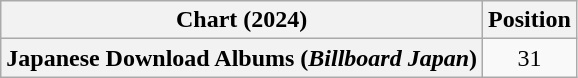<table class="wikitable plainrowheaders" style="text-align:center">
<tr>
<th scope="col">Chart (2024)</th>
<th scope="col">Position</th>
</tr>
<tr>
<th scope="row">Japanese Download Albums (<em>Billboard Japan</em>)</th>
<td>31</td>
</tr>
</table>
